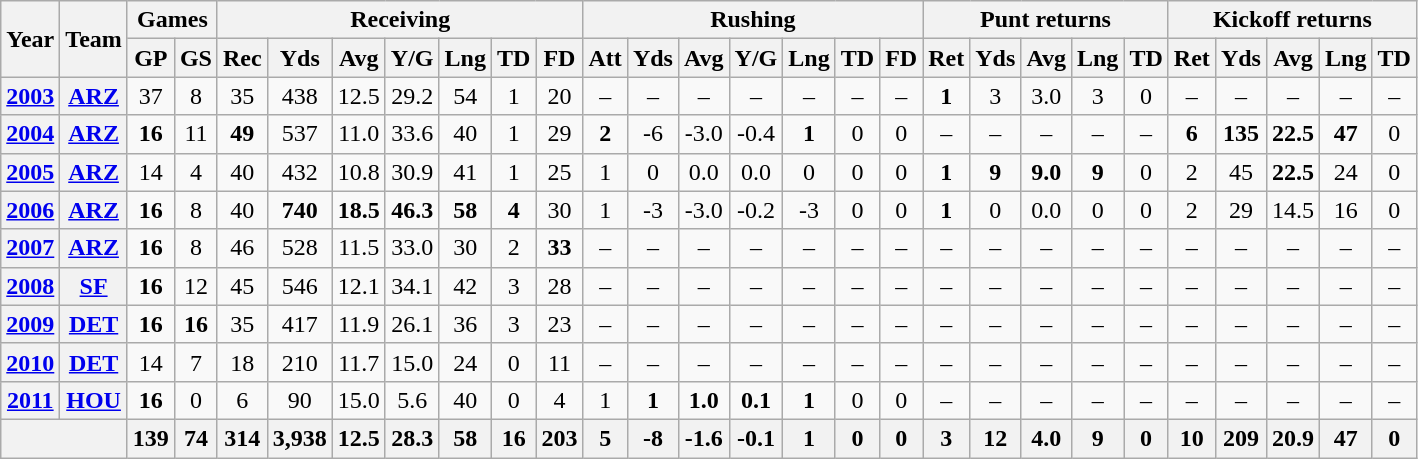<table class="wikitable" style="text-align:center;">
<tr>
<th rowspan="2">Year</th>
<th rowspan="2">Team</th>
<th colspan="2">Games</th>
<th colspan="7">Receiving</th>
<th colspan="7">Rushing</th>
<th colspan="5">Punt returns</th>
<th colspan="5">Kickoff returns</th>
</tr>
<tr>
<th>GP</th>
<th>GS</th>
<th>Rec</th>
<th>Yds</th>
<th>Avg</th>
<th>Y/G</th>
<th>Lng</th>
<th>TD</th>
<th>FD</th>
<th>Att</th>
<th>Yds</th>
<th>Avg</th>
<th>Y/G</th>
<th>Lng</th>
<th>TD</th>
<th>FD</th>
<th>Ret</th>
<th>Yds</th>
<th>Avg</th>
<th>Lng</th>
<th>TD</th>
<th>Ret</th>
<th>Yds</th>
<th>Avg</th>
<th>Lng</th>
<th>TD</th>
</tr>
<tr>
<th><a href='#'>2003</a></th>
<th><a href='#'>ARZ</a></th>
<td>37</td>
<td>8</td>
<td>35</td>
<td>438</td>
<td>12.5</td>
<td>29.2</td>
<td>54</td>
<td>1</td>
<td>20</td>
<td>–</td>
<td>–</td>
<td>–</td>
<td>–</td>
<td>–</td>
<td>–</td>
<td>–</td>
<td><strong>1</strong></td>
<td>3</td>
<td>3.0</td>
<td>3</td>
<td>0</td>
<td>–</td>
<td>–</td>
<td>–</td>
<td>–</td>
<td>–</td>
</tr>
<tr>
<th><a href='#'>2004</a></th>
<th><a href='#'>ARZ</a></th>
<td><strong>16</strong></td>
<td>11</td>
<td><strong>49</strong></td>
<td>537</td>
<td>11.0</td>
<td>33.6</td>
<td>40</td>
<td>1</td>
<td>29</td>
<td><strong>2</strong></td>
<td>-6</td>
<td>-3.0</td>
<td>-0.4</td>
<td><strong>1</strong></td>
<td>0</td>
<td>0</td>
<td>–</td>
<td>–</td>
<td>–</td>
<td>–</td>
<td>–</td>
<td><strong>6</strong></td>
<td><strong>135</strong></td>
<td><strong>22.5</strong></td>
<td><strong>47</strong></td>
<td>0</td>
</tr>
<tr>
<th><a href='#'>2005</a></th>
<th><a href='#'>ARZ</a></th>
<td>14</td>
<td>4</td>
<td>40</td>
<td>432</td>
<td>10.8</td>
<td>30.9</td>
<td>41</td>
<td>1</td>
<td>25</td>
<td>1</td>
<td>0</td>
<td>0.0</td>
<td>0.0</td>
<td>0</td>
<td>0</td>
<td>0</td>
<td><strong>1</strong></td>
<td><strong>9</strong></td>
<td><strong>9.0</strong></td>
<td><strong>9</strong></td>
<td>0</td>
<td>2</td>
<td>45</td>
<td><strong>22.5</strong></td>
<td>24</td>
<td>0</td>
</tr>
<tr>
<th><a href='#'>2006</a></th>
<th><a href='#'>ARZ</a></th>
<td><strong>16</strong></td>
<td>8</td>
<td>40</td>
<td><strong>740</strong></td>
<td><strong>18.5</strong></td>
<td><strong>46.3</strong></td>
<td><strong>58</strong></td>
<td><strong>4</strong></td>
<td>30</td>
<td>1</td>
<td>-3</td>
<td>-3.0</td>
<td>-0.2</td>
<td>-3</td>
<td>0</td>
<td>0</td>
<td><strong>1</strong></td>
<td>0</td>
<td>0.0</td>
<td>0</td>
<td>0</td>
<td>2</td>
<td>29</td>
<td>14.5</td>
<td>16</td>
<td>0</td>
</tr>
<tr>
<th><a href='#'>2007</a></th>
<th><a href='#'>ARZ</a></th>
<td><strong>16</strong></td>
<td>8</td>
<td>46</td>
<td>528</td>
<td>11.5</td>
<td>33.0</td>
<td>30</td>
<td>2</td>
<td><strong>33</strong></td>
<td>–</td>
<td>–</td>
<td>–</td>
<td>–</td>
<td>–</td>
<td>–</td>
<td>–</td>
<td>–</td>
<td>–</td>
<td>–</td>
<td>–</td>
<td>–</td>
<td>–</td>
<td>–</td>
<td>–</td>
<td>–</td>
<td>–</td>
</tr>
<tr>
<th><a href='#'>2008</a></th>
<th><a href='#'>SF</a></th>
<td><strong>16</strong></td>
<td>12</td>
<td>45</td>
<td>546</td>
<td>12.1</td>
<td>34.1</td>
<td>42</td>
<td>3</td>
<td>28</td>
<td>–</td>
<td>–</td>
<td>–</td>
<td>–</td>
<td>–</td>
<td>–</td>
<td>–</td>
<td>–</td>
<td>–</td>
<td>–</td>
<td>–</td>
<td>–</td>
<td>–</td>
<td>–</td>
<td>–</td>
<td>–</td>
<td>–</td>
</tr>
<tr>
<th><a href='#'>2009</a></th>
<th><a href='#'>DET</a></th>
<td><strong>16</strong></td>
<td><strong>16</strong></td>
<td>35</td>
<td>417</td>
<td>11.9</td>
<td>26.1</td>
<td>36</td>
<td>3</td>
<td>23</td>
<td>–</td>
<td>–</td>
<td>–</td>
<td>–</td>
<td>–</td>
<td>–</td>
<td>–</td>
<td>–</td>
<td>–</td>
<td>–</td>
<td>–</td>
<td>–</td>
<td>–</td>
<td>–</td>
<td>–</td>
<td>–</td>
<td>–</td>
</tr>
<tr>
<th><a href='#'>2010</a></th>
<th><a href='#'>DET</a></th>
<td>14</td>
<td>7</td>
<td>18</td>
<td>210</td>
<td>11.7</td>
<td>15.0</td>
<td>24</td>
<td>0</td>
<td>11</td>
<td>–</td>
<td>–</td>
<td>–</td>
<td>–</td>
<td>–</td>
<td>–</td>
<td>–</td>
<td>–</td>
<td>–</td>
<td>–</td>
<td>–</td>
<td>–</td>
<td>–</td>
<td>–</td>
<td>–</td>
<td>–</td>
<td>–</td>
</tr>
<tr>
<th><a href='#'>2011</a></th>
<th><a href='#'>HOU</a></th>
<td><strong>16</strong></td>
<td>0</td>
<td>6</td>
<td>90</td>
<td>15.0</td>
<td>5.6</td>
<td>40</td>
<td>0</td>
<td>4</td>
<td>1</td>
<td><strong>1</strong></td>
<td><strong>1.0</strong></td>
<td><strong>0.1</strong></td>
<td><strong>1</strong></td>
<td>0</td>
<td>0</td>
<td>–</td>
<td>–</td>
<td>–</td>
<td>–</td>
<td>–</td>
<td>–</td>
<td>–</td>
<td>–</td>
<td>–</td>
<td>–</td>
</tr>
<tr>
<th colspan="2"></th>
<th>139</th>
<th>74</th>
<th>314</th>
<th>3,938</th>
<th>12.5</th>
<th>28.3</th>
<th>58</th>
<th>16</th>
<th>203</th>
<th>5</th>
<th>-8</th>
<th>-1.6</th>
<th>-0.1</th>
<th>1</th>
<th>0</th>
<th>0</th>
<th>3</th>
<th>12</th>
<th>4.0</th>
<th>9</th>
<th>0</th>
<th>10</th>
<th>209</th>
<th>20.9</th>
<th>47</th>
<th>0</th>
</tr>
</table>
